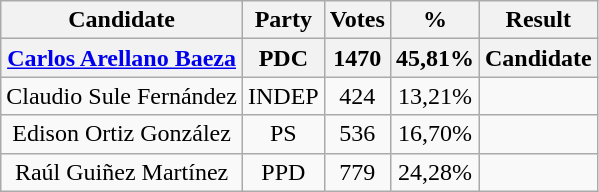<table class="wikitable" style="text-align:center;">
<tr>
<th>Candidate</th>
<th>Party</th>
<th>Votes</th>
<th>%</th>
<th>Result</th>
</tr>
<tr>
<th><a href='#'>Carlos Arellano Baeza</a></th>
<th>PDC</th>
<th>1470</th>
<th>45,81%</th>
<th>Candidate</th>
</tr>
<tr>
<td>Claudio Sule Fernández</td>
<td>INDEP</td>
<td>424</td>
<td>13,21%</td>
<td></td>
</tr>
<tr>
<td>Edison Ortiz González</td>
<td>PS</td>
<td>536</td>
<td>16,70%</td>
<td></td>
</tr>
<tr>
<td>Raúl Guiñez Martínez</td>
<td>PPD</td>
<td>779</td>
<td>24,28%</td>
<td></td>
</tr>
</table>
